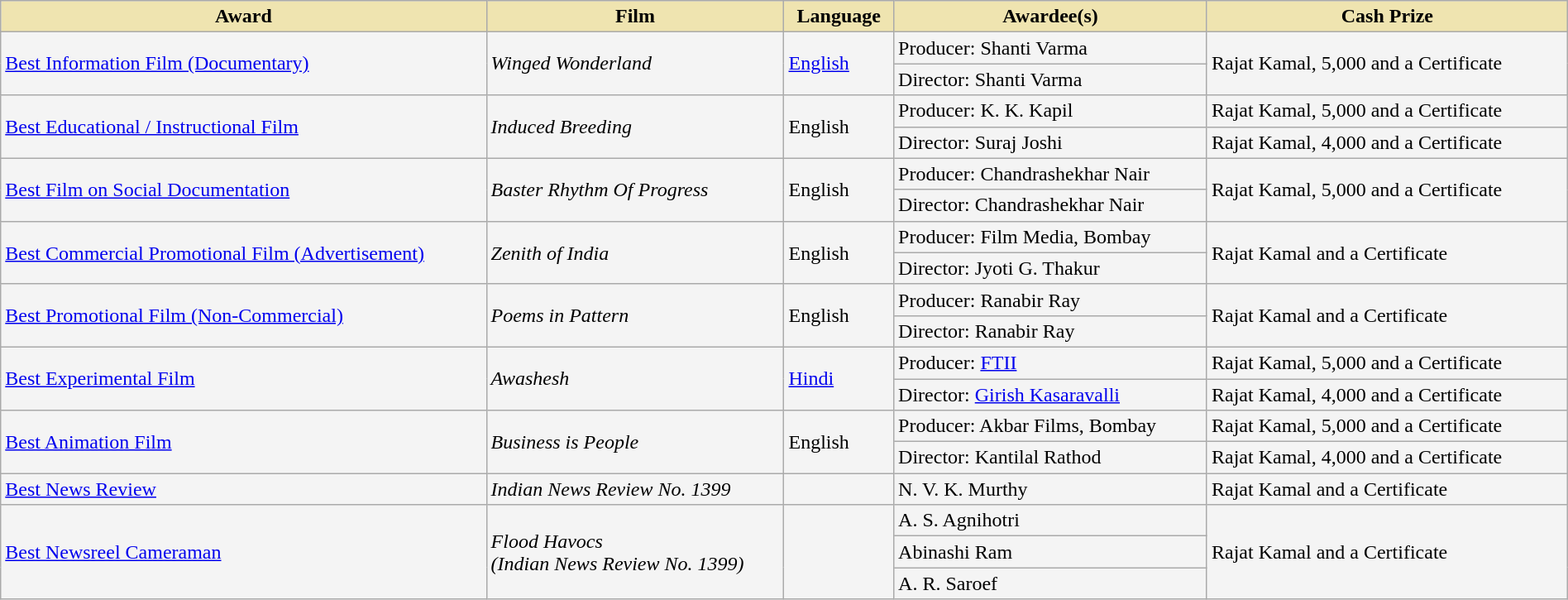<table class="wikitable sortable" style="width:100%;">
<tr>
<th style="background-color:#EFE4B0;width:31%;">Award</th>
<th style="background-color:#EFE4B0;width:19%;">Film</th>
<th style="background-color:#EFE4B0;width:7%;">Language</th>
<th style="background-color:#EFE4B0;width:20%;">Awardee(s)</th>
<th style="background-color:#EFE4B0;width:23%;">Cash Prize</th>
</tr>
<tr style="background-color:#F4F4F4">
<td rowspan="2"><a href='#'>Best Information Film (Documentary)</a></td>
<td rowspan="2"><em>Winged Wonderland</em></td>
<td rowspan="2"><a href='#'>English</a></td>
<td>Producer: Shanti Varma</td>
<td rowspan="2">Rajat Kamal, 5,000 and a Certificate</td>
</tr>
<tr style="background-color:#F4F4F4">
<td>Director: Shanti Varma</td>
</tr>
<tr style="background-color:#F4F4F4">
<td rowspan="2"><a href='#'>Best Educational / Instructional Film</a></td>
<td rowspan="2"><em>Induced Breeding</em></td>
<td rowspan="2">English</td>
<td>Producer: K. K. Kapil</td>
<td>Rajat Kamal, 5,000 and a Certificate</td>
</tr>
<tr style="background-color:#F4F4F4">
<td>Director: Suraj Joshi</td>
<td>Rajat Kamal, 4,000 and a Certificate</td>
</tr>
<tr style="background-color:#F4F4F4">
<td rowspan="2"><a href='#'>Best Film on Social Documentation</a></td>
<td rowspan="2"><em>Baster Rhythm Of Progress</em></td>
<td rowspan="2">English</td>
<td>Producer: Chandrashekhar Nair</td>
<td rowspan="2">Rajat Kamal, 5,000 and a Certificate</td>
</tr>
<tr style="background-color:#F4F4F4">
<td>Director: Chandrashekhar Nair</td>
</tr>
<tr style="background-color:#F4F4F4">
<td rowspan="2"><a href='#'>Best Commercial Promotional Film (Advertisement)</a></td>
<td rowspan="2"><em>Zenith of India</em></td>
<td rowspan="2">English</td>
<td>Producer: Film Media, Bombay</td>
<td rowspan="2">Rajat Kamal and a Certificate</td>
</tr>
<tr style="background-color:#F4F4F4">
<td>Director: Jyoti G. Thakur</td>
</tr>
<tr style="background-color:#F4F4F4">
<td rowspan="2"><a href='#'>Best Promotional Film (Non-Commercial)</a></td>
<td rowspan="2"><em>Poems in Pattern</em></td>
<td rowspan="2">English</td>
<td>Producer: Ranabir Ray</td>
<td rowspan="2">Rajat Kamal and a Certificate</td>
</tr>
<tr style="background-color:#F4F4F4">
<td>Director: Ranabir Ray</td>
</tr>
<tr style="background-color:#F4F4F4">
<td rowspan="2"><a href='#'>Best Experimental Film</a></td>
<td rowspan="2"><em>Awashesh</em></td>
<td rowspan="2"><a href='#'>Hindi</a></td>
<td>Producer: <a href='#'>FTII</a></td>
<td>Rajat Kamal, 5,000 and a Certificate</td>
</tr>
<tr style="background-color:#F4F4F4">
<td>Director: <a href='#'>Girish Kasaravalli</a></td>
<td>Rajat Kamal, 4,000 and a Certificate</td>
</tr>
<tr style="background-color:#F4F4F4">
<td rowspan="2"><a href='#'>Best Animation Film</a></td>
<td rowspan="2"><em>Business is People</em></td>
<td rowspan="2">English</td>
<td>Producer: Akbar Films, Bombay</td>
<td>Rajat Kamal, 5,000 and a Certificate</td>
</tr>
<tr style="background-color:#F4F4F4">
<td>Director: Kantilal Rathod</td>
<td>Rajat Kamal, 4,000 and a Certificate</td>
</tr>
<tr style="background-color:#F4F4F4">
<td><a href='#'>Best News Review</a></td>
<td><em>Indian News Review No. 1399</em></td>
<td></td>
<td>N. V. K. Murthy</td>
<td>Rajat Kamal and a Certificate</td>
</tr>
<tr style="background-color:#F4F4F4">
<td rowspan="3"><a href='#'>Best Newsreel Cameraman</a></td>
<td rowspan="3"><em>Flood Havocs<br>(Indian News Review No. 1399)</em></td>
<td rowspan="3"></td>
<td>A. S. Agnihotri</td>
<td rowspan="3">Rajat Kamal and a Certificate</td>
</tr>
<tr style="background-color:#F4F4F4">
<td>Abinashi Ram</td>
</tr>
<tr style="background-color:#F4F4F4">
<td>A. R. Saroef</td>
</tr>
</table>
